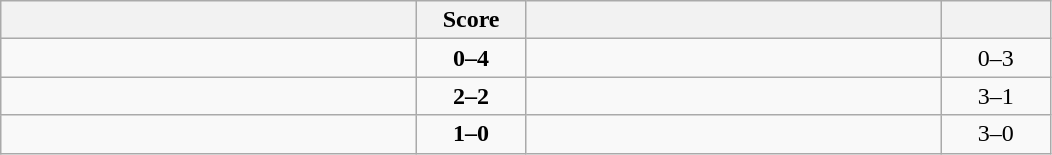<table class="wikitable" style="text-align: center; ">
<tr>
<th align="right" width="270"></th>
<th width="65">Score</th>
<th align="left" width="270"></th>
<th width="65"></th>
</tr>
<tr>
<td align="left"></td>
<td><strong>0–4</strong></td>
<td align="left"><strong></strong></td>
<td>0–3 <strong></strong></td>
</tr>
<tr>
<td align="left"><strong></strong></td>
<td><strong>2–2</strong></td>
<td align="left"></td>
<td>3–1 <strong></strong></td>
</tr>
<tr>
<td align="left"><strong></strong></td>
<td><strong>1–0</strong></td>
<td align="left"></td>
<td>3–0 <strong></strong></td>
</tr>
</table>
